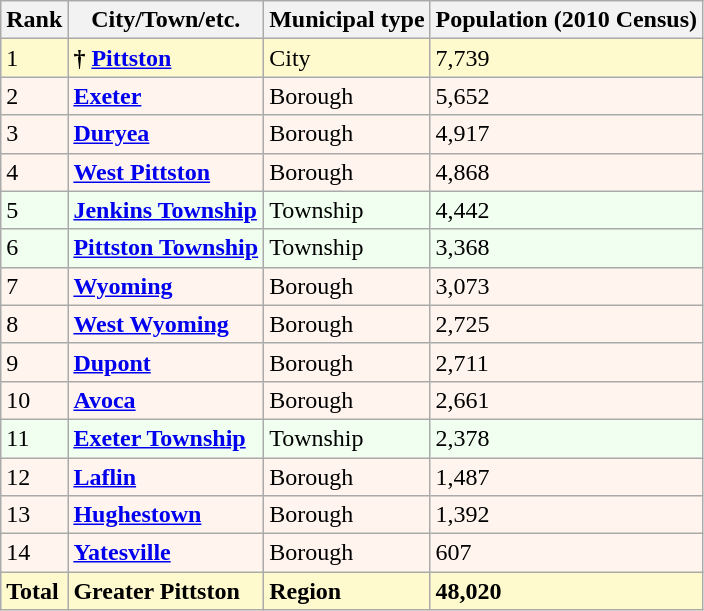<table class="wikitable sortable">
<tr>
<th>Rank</th>
<th>City/Town/etc.</th>
<th>Municipal type</th>
<th>Population (2010 Census)</th>
</tr>
<tr style="background-color:#FFFACD;">
<td>1</td>
<td><strong>†</strong> <strong><a href='#'>Pittston</a></strong></td>
<td>City</td>
<td>7,739</td>
</tr>
<tr style="background-color:#FFF5EE;">
<td>2</td>
<td><strong><a href='#'>Exeter</a></strong></td>
<td>Borough</td>
<td>5,652</td>
</tr>
<tr style="background-color:#FFF5EE;">
<td>3</td>
<td><strong><a href='#'>Duryea</a></strong></td>
<td>Borough</td>
<td>4,917</td>
</tr>
<tr style="background-color:#FFF5EE;">
<td>4</td>
<td><strong><a href='#'>West Pittston</a></strong></td>
<td>Borough</td>
<td>4,868</td>
</tr>
<tr style="background-color:#F0FFF0;">
<td>5</td>
<td><strong><a href='#'>Jenkins Township</a></strong></td>
<td>Township</td>
<td>4,442</td>
</tr>
<tr style="background-color:#F0FFF0;">
<td>6</td>
<td><strong><a href='#'>Pittston Township</a></strong></td>
<td>Township</td>
<td>3,368</td>
</tr>
<tr style="background-color:#FFF5EE;">
<td>7</td>
<td><strong><a href='#'>Wyoming</a></strong></td>
<td>Borough</td>
<td>3,073</td>
</tr>
<tr style="background-color:#FFF5EE;">
<td>8</td>
<td><strong><a href='#'>West Wyoming</a></strong></td>
<td>Borough</td>
<td>2,725</td>
</tr>
<tr style="background-color:#FFF5EE;">
<td>9</td>
<td><strong><a href='#'>Dupont</a></strong></td>
<td>Borough</td>
<td>2,711</td>
</tr>
<tr style="background-color:#FFF5EE;">
<td>10</td>
<td><strong><a href='#'>Avoca</a></strong></td>
<td>Borough</td>
<td>2,661</td>
</tr>
<tr style="background-color:#F0FFF0;">
<td>11</td>
<td><strong><a href='#'>Exeter Township</a></strong></td>
<td>Township</td>
<td>2,378</td>
</tr>
<tr style="background-color:#FFF5EE;">
<td>12</td>
<td><strong><a href='#'>Laflin</a></strong></td>
<td>Borough</td>
<td>1,487</td>
</tr>
<tr style="background-color:#FFF5EE;">
<td>13</td>
<td><strong><a href='#'>Hughestown</a></strong></td>
<td>Borough</td>
<td>1,392</td>
</tr>
<tr style="background-color:#FFF5EE;">
<td>14</td>
<td><strong><a href='#'>Yatesville</a></strong></td>
<td>Borough</td>
<td>607</td>
</tr>
<tr style="background-color:#FFFACD;">
<td><strong>Total</strong></td>
<td><strong>Greater Pittston</strong></td>
<td><strong>Region</strong></td>
<td><strong>48,020</strong></td>
</tr>
</table>
